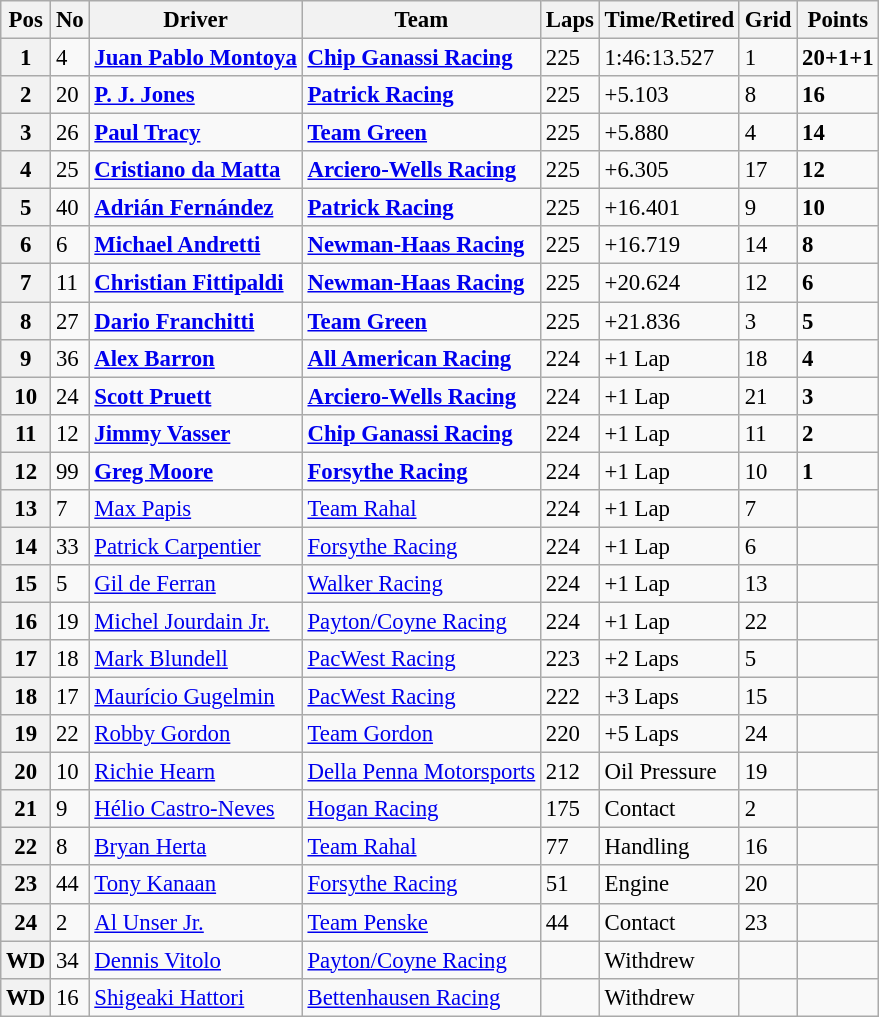<table class="wikitable" style="font-size:95%;">
<tr>
<th>Pos</th>
<th>No</th>
<th>Driver</th>
<th>Team</th>
<th>Laps</th>
<th>Time/Retired</th>
<th>Grid</th>
<th>Points</th>
</tr>
<tr>
<th>1</th>
<td>4</td>
<td> <strong><a href='#'>Juan Pablo Montoya</a></strong></td>
<td><strong><a href='#'>Chip Ganassi Racing</a></strong></td>
<td>225</td>
<td>1:46:13.527</td>
<td>1</td>
<td><strong>20+1+1</strong></td>
</tr>
<tr>
<th>2</th>
<td>20</td>
<td> <strong><a href='#'>P. J. Jones</a></strong></td>
<td><strong><a href='#'>Patrick Racing</a></strong></td>
<td>225</td>
<td>+5.103</td>
<td>8</td>
<td><strong>16</strong></td>
</tr>
<tr>
<th>3</th>
<td>26</td>
<td> <strong><a href='#'>Paul Tracy</a></strong></td>
<td><strong><a href='#'>Team Green</a></strong></td>
<td>225</td>
<td>+5.880</td>
<td>4</td>
<td><strong>14</strong></td>
</tr>
<tr>
<th>4</th>
<td>25</td>
<td> <strong><a href='#'>Cristiano da Matta</a></strong></td>
<td><strong><a href='#'>Arciero-Wells Racing</a></strong></td>
<td>225</td>
<td>+6.305</td>
<td>17</td>
<td><strong>12</strong></td>
</tr>
<tr>
<th>5</th>
<td>40</td>
<td> <strong><a href='#'>Adrián Fernández</a></strong></td>
<td><strong><a href='#'>Patrick Racing</a></strong></td>
<td>225</td>
<td>+16.401</td>
<td>9</td>
<td><strong>10</strong></td>
</tr>
<tr>
<th>6</th>
<td>6</td>
<td> <strong><a href='#'>Michael Andretti</a></strong></td>
<td><strong><a href='#'>Newman-Haas Racing</a></strong></td>
<td>225</td>
<td>+16.719</td>
<td>14</td>
<td><strong>8</strong></td>
</tr>
<tr>
<th>7</th>
<td>11</td>
<td> <strong><a href='#'>Christian Fittipaldi</a></strong></td>
<td><strong><a href='#'>Newman-Haas Racing</a></strong></td>
<td>225</td>
<td>+20.624</td>
<td>12</td>
<td><strong>6</strong></td>
</tr>
<tr>
<th>8</th>
<td>27</td>
<td> <strong><a href='#'>Dario Franchitti</a></strong></td>
<td><strong><a href='#'>Team Green</a></strong></td>
<td>225</td>
<td>+21.836</td>
<td>3</td>
<td><strong>5</strong></td>
</tr>
<tr>
<th>9</th>
<td>36</td>
<td> <strong><a href='#'>Alex Barron</a></strong></td>
<td><strong><a href='#'>All American Racing</a></strong></td>
<td>224</td>
<td>+1 Lap</td>
<td>18</td>
<td><strong>4</strong></td>
</tr>
<tr>
<th>10</th>
<td>24</td>
<td> <strong><a href='#'>Scott Pruett</a></strong></td>
<td><strong><a href='#'>Arciero-Wells Racing</a></strong></td>
<td>224</td>
<td>+1 Lap</td>
<td>21</td>
<td><strong>3</strong></td>
</tr>
<tr>
<th>11</th>
<td>12</td>
<td> <strong><a href='#'>Jimmy Vasser</a></strong></td>
<td><strong><a href='#'>Chip Ganassi Racing</a></strong></td>
<td>224</td>
<td>+1 Lap</td>
<td>11</td>
<td><strong>2</strong></td>
</tr>
<tr>
<th>12</th>
<td>99</td>
<td> <strong><a href='#'>Greg Moore</a></strong></td>
<td><strong><a href='#'>Forsythe Racing</a></strong></td>
<td>224</td>
<td>+1 Lap</td>
<td>10</td>
<td><strong>1</strong></td>
</tr>
<tr>
<th>13</th>
<td>7</td>
<td> <a href='#'>Max Papis</a></td>
<td><a href='#'>Team Rahal</a></td>
<td>224</td>
<td>+1 Lap</td>
<td>7</td>
<td></td>
</tr>
<tr>
<th>14</th>
<td>33</td>
<td> <a href='#'>Patrick Carpentier</a></td>
<td><a href='#'>Forsythe Racing</a></td>
<td>224</td>
<td>+1 Lap</td>
<td>6</td>
<td></td>
</tr>
<tr>
<th>15</th>
<td>5</td>
<td> <a href='#'>Gil de Ferran</a></td>
<td><a href='#'>Walker Racing</a></td>
<td>224</td>
<td>+1 Lap</td>
<td>13</td>
<td></td>
</tr>
<tr>
<th>16</th>
<td>19</td>
<td> <a href='#'>Michel Jourdain Jr.</a></td>
<td><a href='#'>Payton/Coyne Racing</a></td>
<td>224</td>
<td>+1 Lap</td>
<td>22</td>
<td></td>
</tr>
<tr>
<th>17</th>
<td>18</td>
<td> <a href='#'>Mark Blundell</a></td>
<td><a href='#'>PacWest Racing</a></td>
<td>223</td>
<td>+2 Laps</td>
<td>5</td>
<td></td>
</tr>
<tr>
<th>18</th>
<td>17</td>
<td> <a href='#'>Maurício Gugelmin</a></td>
<td><a href='#'>PacWest Racing</a></td>
<td>222</td>
<td>+3 Laps</td>
<td>15</td>
<td></td>
</tr>
<tr>
<th>19</th>
<td>22</td>
<td> <a href='#'>Robby Gordon</a></td>
<td><a href='#'>Team Gordon</a></td>
<td>220</td>
<td>+5 Laps</td>
<td>24</td>
<td></td>
</tr>
<tr>
<th>20</th>
<td>10</td>
<td> <a href='#'>Richie Hearn</a></td>
<td><a href='#'>Della Penna Motorsports</a></td>
<td>212</td>
<td>Oil Pressure</td>
<td>19</td>
<td></td>
</tr>
<tr>
<th>21</th>
<td>9</td>
<td> <a href='#'>Hélio Castro-Neves</a></td>
<td><a href='#'>Hogan Racing</a></td>
<td>175</td>
<td>Contact</td>
<td>2</td>
<td></td>
</tr>
<tr>
<th>22</th>
<td>8</td>
<td> <a href='#'>Bryan Herta</a></td>
<td><a href='#'>Team Rahal</a></td>
<td>77</td>
<td>Handling</td>
<td>16</td>
<td></td>
</tr>
<tr>
<th>23</th>
<td>44</td>
<td> <a href='#'>Tony Kanaan</a></td>
<td><a href='#'>Forsythe Racing</a></td>
<td>51</td>
<td>Engine</td>
<td>20</td>
<td></td>
</tr>
<tr>
<th>24</th>
<td>2</td>
<td> <a href='#'>Al Unser Jr.</a></td>
<td><a href='#'>Team Penske</a></td>
<td>44</td>
<td>Contact</td>
<td>23</td>
<td></td>
</tr>
<tr>
<th>WD</th>
<td>34</td>
<td> <a href='#'>Dennis Vitolo</a></td>
<td><a href='#'>Payton/Coyne Racing</a></td>
<td></td>
<td>Withdrew</td>
<td></td>
<td></td>
</tr>
<tr>
<th>WD</th>
<td>16</td>
<td> <a href='#'>Shigeaki Hattori</a></td>
<td><a href='#'>Bettenhausen Racing</a></td>
<td></td>
<td>Withdrew</td>
<td></td>
<td></td>
</tr>
</table>
